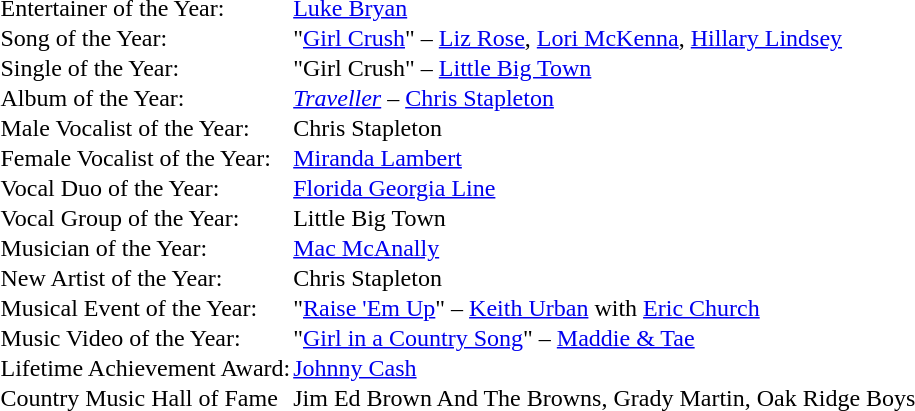<table cellspacing="0" border="0" cellpadding="1">
<tr>
<td>Entertainer of the Year:</td>
<td><a href='#'>Luke Bryan</a></td>
</tr>
<tr>
<td>Song of the Year:</td>
<td>"<a href='#'>Girl Crush</a>" – <a href='#'>Liz Rose</a>, <a href='#'>Lori McKenna</a>, <a href='#'>Hillary Lindsey</a></td>
</tr>
<tr>
<td>Single of the Year:</td>
<td>"Girl Crush" – <a href='#'>Little Big Town</a></td>
</tr>
<tr>
<td>Album of the Year:</td>
<td><em><a href='#'>Traveller</a></em> – <a href='#'>Chris Stapleton</a></td>
</tr>
<tr>
<td>Male Vocalist of the Year:</td>
<td>Chris Stapleton</td>
</tr>
<tr>
<td>Female Vocalist of the Year:</td>
<td><a href='#'>Miranda Lambert</a></td>
</tr>
<tr>
<td>Vocal Duo of the Year:</td>
<td><a href='#'>Florida Georgia Line</a></td>
</tr>
<tr>
<td>Vocal Group of the Year:</td>
<td>Little Big Town</td>
</tr>
<tr>
<td>Musician of the Year:</td>
<td><a href='#'>Mac McAnally</a></td>
</tr>
<tr>
<td>New Artist of the Year:</td>
<td>Chris Stapleton</td>
</tr>
<tr>
<td>Musical Event of the Year:</td>
<td>"<a href='#'>Raise 'Em Up</a>" – <a href='#'>Keith Urban</a> with <a href='#'>Eric Church</a></td>
</tr>
<tr>
<td>Music Video of the Year:</td>
<td>"<a href='#'>Girl in a Country Song</a>" – <a href='#'>Maddie & Tae</a></td>
</tr>
<tr>
<td>Lifetime Achievement Award:</td>
<td><a href='#'>Johnny Cash</a></td>
</tr>
<tr>
<td>Country Music Hall of Fame</td>
<td>Jim Ed Brown And The Browns, Grady Martin, Oak Ridge Boys</td>
</tr>
</table>
